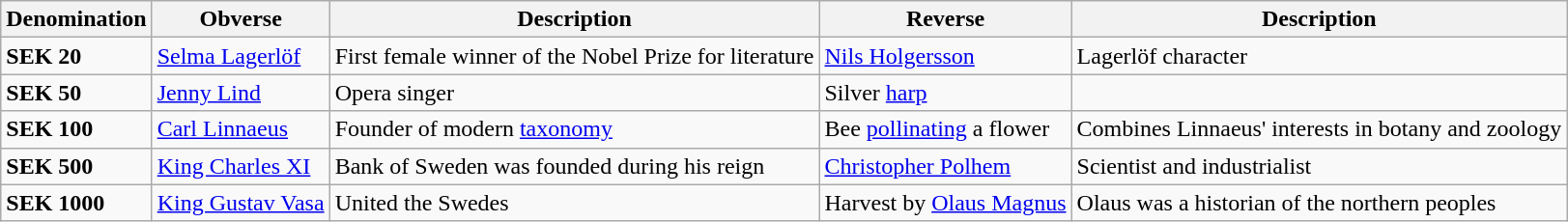<table class="wikitable">
<tr ">
<th>Denomination</th>
<th>Obverse</th>
<th>Description</th>
<th>Reverse</th>
<th>Description</th>
</tr>
<tr>
<td><strong>SEK 20</strong></td>
<td><a href='#'>Selma Lagerlöf</a></td>
<td>First female winner of the Nobel Prize for literature</td>
<td><a href='#'>Nils Holgersson</a></td>
<td>Lagerlöf character</td>
</tr>
<tr>
<td><strong>SEK 50</strong></td>
<td><a href='#'>Jenny Lind</a></td>
<td>Opera singer</td>
<td>Silver <a href='#'>harp</a></td>
<td></td>
</tr>
<tr>
<td><strong>SEK 100</strong></td>
<td><a href='#'>Carl Linnaeus</a></td>
<td>Founder of modern <a href='#'>taxonomy</a></td>
<td>Bee <a href='#'>pollinating</a> a flower</td>
<td>Combines Linnaeus' interests in botany and zoology</td>
</tr>
<tr>
<td><strong>SEK 500</strong></td>
<td><a href='#'>King Charles XI</a></td>
<td>Bank of Sweden was founded during his reign</td>
<td><a href='#'>Christopher Polhem</a></td>
<td>Scientist and industrialist</td>
</tr>
<tr>
<td><strong>SEK 1000</strong></td>
<td><a href='#'>King Gustav Vasa</a></td>
<td>United the Swedes</td>
<td>Harvest by <a href='#'>Olaus Magnus</a></td>
<td>Olaus was a historian of the northern peoples</td>
</tr>
</table>
